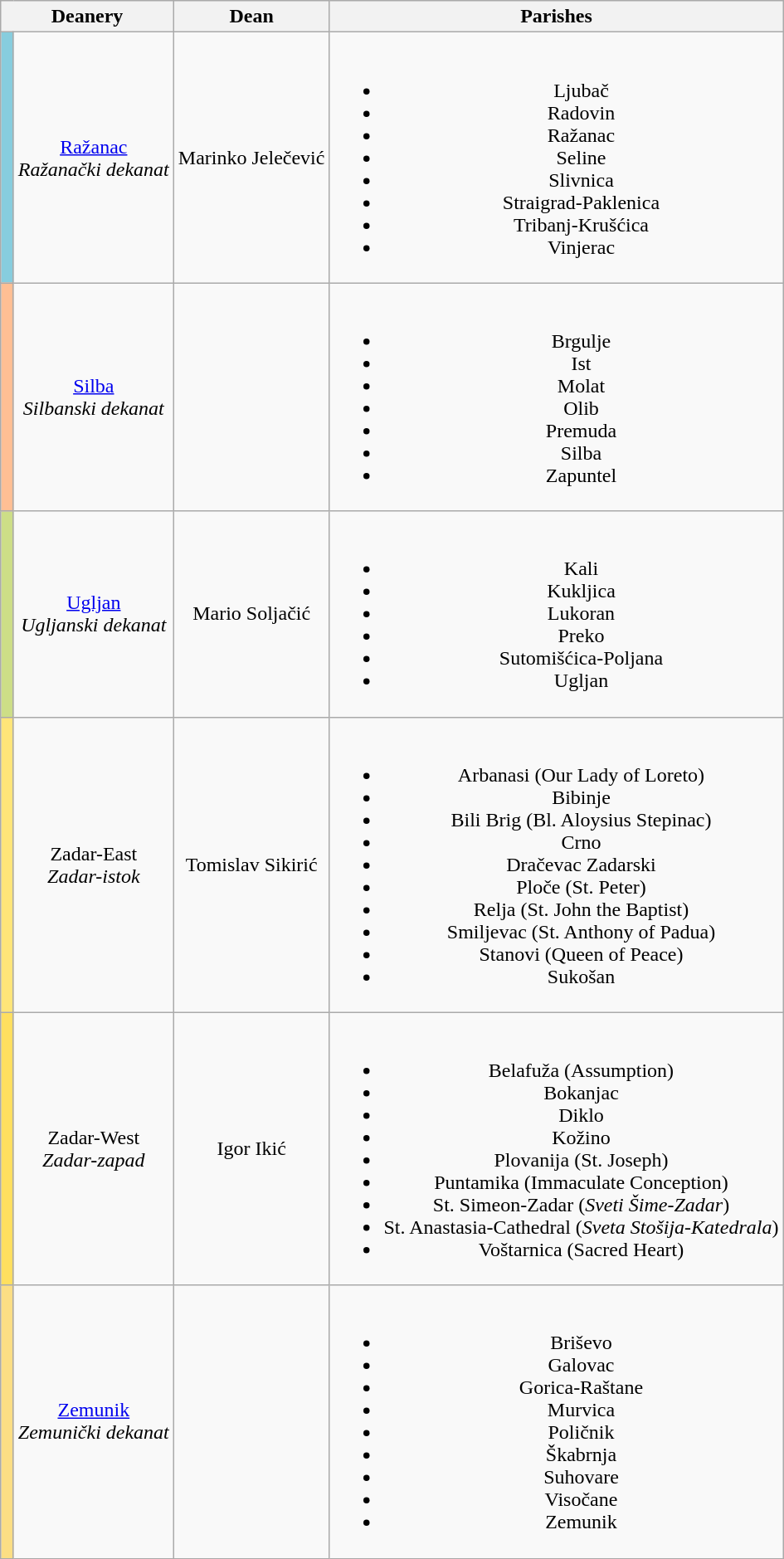<table class="wikitable">
<tr>
<th colspan=2>Deanery</th>
<th>Dean</th>
<th>Parishes</th>
</tr>
<tr align=center>
<td width=3px style="background-color:#87CDDE"></td>
<td><a href='#'>Ražanac</a><br><em>Ražanački dekanat</em></td>
<td>Marinko Jelečević</td>
<td><br><ul><li>Ljubač</li><li>Radovin</li><li>Ražanac</li><li>Seline</li><li>Slivnica</li><li>Straigrad-Paklenica</li><li>Tribanj-Krušćica</li><li>Vinjerac</li></ul></td>
</tr>
<tr align=center>
<td width=3px style="background-color:#FFBF94"></td>
<td><a href='#'>Silba</a><br><em>Silbanski dekanat</em></td>
<td></td>
<td><br><ul><li>Brgulje</li><li>Ist</li><li>Molat</li><li>Olib</li><li>Premuda</li><li>Silba</li><li>Zapuntel</li></ul></td>
</tr>
<tr align=center>
<td width=3px style="background-color:#CDDE87"></td>
<td><a href='#'>Ugljan</a><br><em>Ugljanski dekanat</em></td>
<td>Mario Soljačić</td>
<td><br><ul><li>Kali</li><li>Kukljica</li><li>Lukoran</li><li>Preko</li><li>Sutomišćica-Poljana</li><li>Ugljan</li></ul></td>
</tr>
<tr align=center>
<td width=3px style="background-color:#FFE579"></td>
<td>Zadar-East<br><em>Zadar-istok</em></td>
<td>Tomislav Sikirić</td>
<td><br><ul><li>Arbanasi (Our Lady of Loreto)</li><li>Bibinje</li><li>Bili Brig (Bl. Aloysius Stepinac)</li><li>Crno</li><li>Dračevac Zadarski</li><li>Ploče (St. Peter)</li><li>Relja (St. John the Baptist)</li><li>Smiljevac (St. Anthony of Padua)</li><li>Stanovi (Queen of Peace)</li><li>Sukošan</li></ul></td>
</tr>
<tr align=center>
<td width=3px style="background-color:#FFDF5F"></td>
<td>Zadar-West<br><em>Zadar-zapad</em></td>
<td>Igor Ikić</td>
<td><br><ul><li>Belafuža (Assumption)</li><li>Bokanjac</li><li>Diklo</li><li>Kožino</li><li>Plovanija (St. Joseph)</li><li>Puntamika (Immaculate Conception)</li><li>St. Simeon-Zadar (<em>Sveti Šime-Zadar</em>)</li><li>St. Anastasia-Cathedral (<em>Sveta Stošija-Katedrala</em>)</li><li>Voštarnica (Sacred Heart)</li></ul></td>
</tr>
<tr align=center>
<td width=3px style="background-color:#FCDE84"></td>
<td><a href='#'>Zemunik</a><br><em>Zemunički dekanat</em></td>
<td></td>
<td><br><ul><li>Briševo</li><li>Galovac</li><li>Gorica-Raštane</li><li>Murvica</li><li>Poličnik</li><li>Škabrnja</li><li>Suhovare</li><li>Visočane</li><li>Zemunik</li></ul></td>
</tr>
</table>
